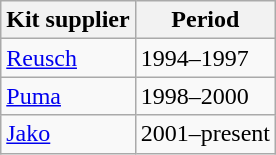<table class="wikitable">
<tr>
<th>Kit supplier</th>
<th>Period</th>
</tr>
<tr>
<td> <a href='#'>Reusch</a></td>
<td>1994–1997</td>
</tr>
<tr>
<td> <a href='#'>Puma</a></td>
<td>1998–2000</td>
</tr>
<tr>
<td> <a href='#'>Jako</a></td>
<td>2001–present</td>
</tr>
</table>
